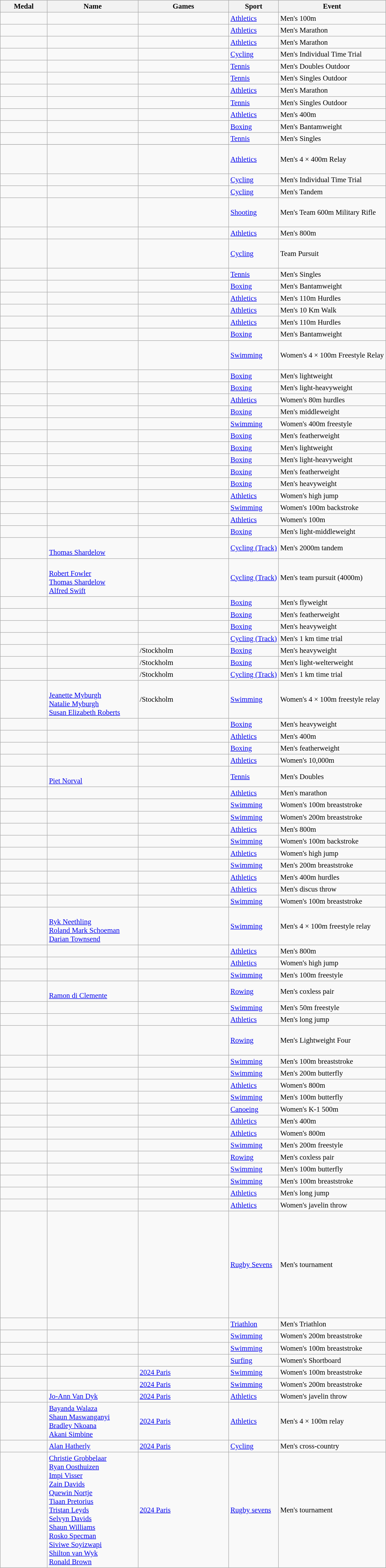<table class="wikitable sortable" style="font-size: 95%;">
<tr>
<th style="width:6em">Medal</th>
<th style="width:12em">Name</th>
<th style="width:12em">Games</th>
<th>Sport</th>
<th>Event</th>
</tr>
<tr>
<td></td>
<td></td>
<td></td>
<td> <a href='#'>Athletics</a></td>
<td>Men's 100m</td>
</tr>
<tr>
<td></td>
<td></td>
<td></td>
<td> <a href='#'>Athletics</a></td>
<td>Men's Marathon</td>
</tr>
<tr>
<td></td>
<td></td>
<td></td>
<td> <a href='#'>Athletics</a></td>
<td>Men's Marathon</td>
</tr>
<tr>
<td></td>
<td></td>
<td></td>
<td> <a href='#'>Cycling</a></td>
<td>Men's Individual Time Trial</td>
</tr>
<tr>
<td></td>
<td><br></td>
<td></td>
<td> <a href='#'>Tennis</a></td>
<td>Men's Doubles Outdoor</td>
</tr>
<tr>
<td></td>
<td></td>
<td></td>
<td> <a href='#'>Tennis</a></td>
<td>Men's Singles Outdoor</td>
</tr>
<tr>
<td></td>
<td></td>
<td></td>
<td> <a href='#'>Athletics</a></td>
<td>Men's Marathon</td>
</tr>
<tr>
<td></td>
<td></td>
<td></td>
<td> <a href='#'>Tennis</a></td>
<td>Men's Singles Outdoor</td>
</tr>
<tr>
<td></td>
<td></td>
<td></td>
<td> <a href='#'>Athletics</a></td>
<td>Men's 400m</td>
</tr>
<tr>
<td></td>
<td></td>
<td></td>
<td> <a href='#'>Boxing</a></td>
<td>Men's Bantamweight</td>
</tr>
<tr>
<td></td>
<td></td>
<td></td>
<td> <a href='#'>Tennis</a></td>
<td>Men's Singles</td>
</tr>
<tr>
</tr>
<tr>
<td></td>
<td><br><br><br></td>
<td></td>
<td> <a href='#'>Athletics</a></td>
<td>Men's 4 × 400m Relay</td>
</tr>
<tr>
<td></td>
<td></td>
<td></td>
<td> <a href='#'>Cycling</a></td>
<td>Men's Individual Time Trial</td>
</tr>
<tr>
<td></td>
<td><br></td>
<td></td>
<td> <a href='#'>Cycling</a></td>
<td>Men's Tandem</td>
</tr>
<tr>
<td></td>
<td><br><br><br></td>
<td></td>
<td> <a href='#'>Shooting</a></td>
<td>Men's Team 600m Military Rifle</td>
</tr>
<tr>
<td></td>
<td></td>
<td></td>
<td> <a href='#'>Athletics</a></td>
<td>Men's 800m</td>
</tr>
<tr>
<td></td>
<td><br><br><br></td>
<td></td>
<td> <a href='#'>Cycling</a></td>
<td>Team Pursuit</td>
</tr>
<tr>
<td></td>
<td></td>
<td></td>
<td> <a href='#'>Tennis</a></td>
<td>Men's Singles</td>
</tr>
<tr>
<td></td>
<td></td>
<td></td>
<td> <a href='#'>Boxing</a></td>
<td>Men's Bantamweight</td>
</tr>
<tr>
<td></td>
<td></td>
<td></td>
<td> <a href='#'>Athletics</a></td>
<td>Men's 110m Hurdles</td>
</tr>
<tr>
<td></td>
<td></td>
<td></td>
<td> <a href='#'>Athletics</a></td>
<td>Men's 10 Km Walk</td>
</tr>
<tr>
<td></td>
<td></td>
<td></td>
<td> <a href='#'>Athletics</a></td>
<td>Men's 110m Hurdles</td>
</tr>
<tr>
<td></td>
<td></td>
<td></td>
<td> <a href='#'>Boxing</a></td>
<td>Men's Bantamweight</td>
</tr>
<tr>
<td></td>
<td><br><br><br></td>
<td></td>
<td> <a href='#'>Swimming</a></td>
<td>Women's 4 × 100m Freestyle Relay</td>
</tr>
<tr>
<td></td>
<td></td>
<td></td>
<td> <a href='#'>Boxing</a></td>
<td>Men's lightweight</td>
</tr>
<tr>
<td></td>
<td></td>
<td></td>
<td> <a href='#'>Boxing</a></td>
<td>Men's light-heavyweight</td>
</tr>
<tr>
<td></td>
<td></td>
<td></td>
<td> <a href='#'>Athletics</a></td>
<td>Women's 80m hurdles</td>
</tr>
<tr>
<td></td>
<td></td>
<td></td>
<td> <a href='#'>Boxing</a></td>
<td>Men's middleweight</td>
</tr>
<tr>
<td></td>
<td></td>
<td></td>
<td> <a href='#'>Swimming</a></td>
<td>Women's 400m freestyle</td>
</tr>
<tr>
<td></td>
<td></td>
<td></td>
<td> <a href='#'>Boxing</a></td>
<td>Men's featherweight</td>
</tr>
<tr>
<td></td>
<td></td>
<td></td>
<td> <a href='#'>Boxing</a></td>
<td>Men's lightweight</td>
</tr>
<tr>
<td></td>
<td></td>
<td></td>
<td> <a href='#'>Boxing</a></td>
<td>Men's light-heavyweight</td>
</tr>
<tr>
<td></td>
<td></td>
<td></td>
<td> <a href='#'>Boxing</a></td>
<td>Men's featherweight</td>
</tr>
<tr>
<td></td>
<td></td>
<td></td>
<td> <a href='#'>Boxing</a></td>
<td>Men's heavyweight</td>
</tr>
<tr>
<td></td>
<td></td>
<td></td>
<td> <a href='#'>Athletics</a></td>
<td>Women's high jump</td>
</tr>
<tr>
<td></td>
<td></td>
<td></td>
<td> <a href='#'>Swimming</a></td>
<td>Women's 100m backstroke</td>
</tr>
<tr>
<td></td>
<td></td>
<td></td>
<td> <a href='#'>Athletics</a></td>
<td>Women's 100m</td>
</tr>
<tr>
<td></td>
<td></td>
<td></td>
<td> <a href='#'>Boxing</a></td>
<td>Men's light-middleweight</td>
</tr>
<tr>
<td></td>
<td><br><a href='#'>Thomas Shardelow</a></td>
<td></td>
<td> <a href='#'>Cycling (Track)</a></td>
<td>Men's 2000m tandem</td>
</tr>
<tr>
<td></td>
<td><br><a href='#'>Robert Fowler</a><br><a href='#'>Thomas Shardelow</a><br><a href='#'>Alfred Swift</a></td>
<td></td>
<td> <a href='#'>Cycling (Track)</a></td>
<td>Men's team pursuit (4000m)</td>
</tr>
<tr>
<td></td>
<td></td>
<td></td>
<td> <a href='#'>Boxing</a></td>
<td>Men's flyweight</td>
</tr>
<tr>
<td></td>
<td></td>
<td></td>
<td> <a href='#'>Boxing</a></td>
<td>Men's featherweight</td>
</tr>
<tr>
<td></td>
<td></td>
<td></td>
<td> <a href='#'>Boxing</a></td>
<td>Men's heavyweight</td>
</tr>
<tr>
<td></td>
<td></td>
<td></td>
<td> <a href='#'>Cycling (Track)</a></td>
<td>Men's 1 km time trial</td>
</tr>
<tr>
<td></td>
<td></td>
<td>/Stockholm</td>
<td> <a href='#'>Boxing</a></td>
<td>Men's heavyweight</td>
</tr>
<tr>
<td></td>
<td></td>
<td>/Stockholm</td>
<td> <a href='#'>Boxing</a></td>
<td>Men's light-welterweight</td>
</tr>
<tr>
<td></td>
<td></td>
<td>/Stockholm</td>
<td> <a href='#'>Cycling (Track)</a></td>
<td>Men's 1 km time trial</td>
</tr>
<tr>
<td></td>
<td><br><a href='#'>Jeanette Myburgh</a><br><a href='#'>Natalie Myburgh</a><br><a href='#'>Susan Elizabeth Roberts</a></td>
<td>/Stockholm</td>
<td> <a href='#'>Swimming</a></td>
<td>Women's 4 × 100m freestyle relay</td>
</tr>
<tr>
<td></td>
<td></td>
<td></td>
<td> <a href='#'>Boxing</a></td>
<td>Men's heavyweight</td>
</tr>
<tr>
<td></td>
<td></td>
<td></td>
<td> <a href='#'>Athletics</a></td>
<td>Men's 400m</td>
</tr>
<tr>
<td></td>
<td></td>
<td></td>
<td> <a href='#'>Boxing</a></td>
<td>Men's featherweight</td>
</tr>
<tr>
<td></td>
<td></td>
<td></td>
<td> <a href='#'>Athletics</a></td>
<td>Women's 10,000m</td>
</tr>
<tr>
<td></td>
<td><br><a href='#'>Piet Norval</a></td>
<td></td>
<td> <a href='#'>Tennis</a></td>
<td>Men's Doubles</td>
</tr>
<tr>
<td></td>
<td></td>
<td></td>
<td> <a href='#'>Athletics</a></td>
<td>Men's marathon</td>
</tr>
<tr>
<td></td>
<td></td>
<td></td>
<td> <a href='#'>Swimming</a></td>
<td>Women's 100m breaststroke</td>
</tr>
<tr>
<td></td>
<td></td>
<td></td>
<td> <a href='#'>Swimming</a></td>
<td>Women's 200m breaststroke</td>
</tr>
<tr>
<td></td>
<td></td>
<td></td>
<td> <a href='#'>Athletics</a></td>
<td>Men's 800m</td>
</tr>
<tr>
<td></td>
<td></td>
<td></td>
<td> <a href='#'>Swimming</a></td>
<td>Women's 100m backstroke</td>
</tr>
<tr>
<td></td>
<td></td>
<td></td>
<td> <a href='#'>Athletics</a></td>
<td>Women's high jump</td>
</tr>
<tr>
<td></td>
<td></td>
<td></td>
<td> <a href='#'>Swimming</a></td>
<td>Men's 200m breaststroke</td>
</tr>
<tr>
<td></td>
<td></td>
<td></td>
<td> <a href='#'>Athletics</a></td>
<td>Men's 400m hurdles</td>
</tr>
<tr>
<td></td>
<td></td>
<td></td>
<td> <a href='#'>Athletics</a></td>
<td>Men's discus throw</td>
</tr>
<tr>
<td></td>
<td></td>
<td></td>
<td> <a href='#'>Swimming</a></td>
<td>Women's 100m breaststroke</td>
</tr>
<tr>
<td></td>
<td><br><a href='#'>Ryk Neethling</a><br><a href='#'>Roland Mark Schoeman</a><br><a href='#'>Darian Townsend</a></td>
<td></td>
<td> <a href='#'>Swimming</a></td>
<td>Men's 4 × 100m freestyle relay</td>
</tr>
<tr>
<td></td>
<td></td>
<td></td>
<td> <a href='#'>Athletics</a></td>
<td>Men's 800m</td>
</tr>
<tr>
<td></td>
<td></td>
<td></td>
<td> <a href='#'>Athletics</a></td>
<td>Women's high jump</td>
</tr>
<tr>
<td></td>
<td></td>
<td></td>
<td> <a href='#'>Swimming</a></td>
<td>Men's 100m freestyle</td>
</tr>
<tr>
<td></td>
<td><br><a href='#'>Ramon di Clemente</a></td>
<td></td>
<td> <a href='#'>Rowing</a></td>
<td>Men's coxless pair</td>
</tr>
<tr>
<td></td>
<td></td>
<td></td>
<td> <a href='#'>Swimming</a></td>
<td>Men's 50m freestyle</td>
</tr>
<tr>
<td></td>
<td></td>
<td></td>
<td> <a href='#'>Athletics</a></td>
<td>Men's long jump</td>
</tr>
<tr>
<td></td>
<td><br><br><br></td>
<td></td>
<td> <a href='#'>Rowing</a></td>
<td>Men's Lightweight Four</td>
</tr>
<tr>
<td></td>
<td></td>
<td></td>
<td> <a href='#'>Swimming</a></td>
<td>Men's 100m breaststroke</td>
</tr>
<tr>
<td></td>
<td></td>
<td></td>
<td> <a href='#'>Swimming</a></td>
<td>Men's 200m butterfly</td>
</tr>
<tr>
<td></td>
<td></td>
<td></td>
<td> <a href='#'>Athletics</a></td>
<td>Women's 800m</td>
</tr>
<tr>
<td></td>
<td></td>
<td></td>
<td> <a href='#'>Swimming</a></td>
<td>Men's 100m butterfly</td>
</tr>
<tr>
<td></td>
<td></td>
<td></td>
<td> <a href='#'>Canoeing</a></td>
<td>Women's K-1 500m</td>
</tr>
<tr>
<td></td>
<td></td>
<td></td>
<td><a href='#'>Athletics</a></td>
<td>Men's 400m</td>
</tr>
<tr>
<td></td>
<td></td>
<td></td>
<td><a href='#'>Athletics</a></td>
<td>Women's 800m</td>
</tr>
<tr>
<td></td>
<td></td>
<td></td>
<td><a href='#'>Swimming</a></td>
<td>Men's 200m freestyle</td>
</tr>
<tr>
<td></td>
<td><br></td>
<td></td>
<td><a href='#'>Rowing</a></td>
<td>Men's coxless pair</td>
</tr>
<tr>
<td></td>
<td></td>
<td></td>
<td><a href='#'>Swimming</a></td>
<td>Men's 100m butterfly</td>
</tr>
<tr>
<td></td>
<td></td>
<td></td>
<td><a href='#'>Swimming</a></td>
<td>Men's 100m breaststroke</td>
</tr>
<tr>
<td></td>
<td></td>
<td></td>
<td><a href='#'>Athletics</a></td>
<td>Men's long jump</td>
</tr>
<tr>
<td></td>
<td></td>
<td></td>
<td><a href='#'>Athletics</a></td>
<td>Women's javelin throw</td>
</tr>
<tr>
<td></td>
<td><br><br><br><br><br><br><br><br><br><br><br><br></td>
<td></td>
<td><a href='#'>Rugby Sevens</a></td>
<td>Men's tournament</td>
</tr>
<tr>
<td></td>
<td></td>
<td></td>
<td><a href='#'>Triathlon</a></td>
<td>Men's Triathlon</td>
</tr>
<tr>
<td></td>
<td></td>
<td></td>
<td><a href='#'>Swimming</a></td>
<td>Women's 200m breaststroke</td>
</tr>
<tr>
<td></td>
<td></td>
<td></td>
<td><a href='#'>Swimming</a></td>
<td>Women's 100m breaststroke</td>
</tr>
<tr>
<td></td>
<td></td>
<td></td>
<td><a href='#'>Surfing</a></td>
<td>Women's Shortboard</td>
</tr>
<tr>
<td></td>
<td></td>
<td><a href='#'>2024 Paris</a></td>
<td><a href='#'>Swimming</a></td>
<td>Women's 100m breaststroke</td>
</tr>
<tr>
<td></td>
<td></td>
<td><a href='#'>2024 Paris</a></td>
<td><a href='#'>Swimming</a></td>
<td>Women's 200m breaststroke</td>
</tr>
<tr>
<td></td>
<td><a href='#'>Jo-Ann Van Dyk</a></td>
<td><a href='#'>2024 Paris</a></td>
<td><a href='#'>Athletics</a></td>
<td>Women's javelin throw</td>
</tr>
<tr>
<td></td>
<td><a href='#'>Bayanda Walaza</a><br><a href='#'>Shaun Maswanganyi</a><br><a href='#'>Bradley Nkoana</a><br><a href='#'>Akani Simbine</a></td>
<td><a href='#'>2024 Paris</a></td>
<td><a href='#'>Athletics</a></td>
<td>Men's 4 × 100m relay</td>
</tr>
<tr>
<td></td>
<td><a href='#'>Alan Hatherly</a></td>
<td><a href='#'>2024 Paris</a></td>
<td> <a href='#'>Cycling</a></td>
<td>Men's cross-country</td>
</tr>
<tr>
<td></td>
<td><a href='#'>Christie Grobbelaar</a><br><a href='#'>Ryan Oosthuizen</a><br><a href='#'>Impi Visser</a><br><a href='#'>Zain Davids</a><br><a href='#'>Quewin Nortje</a><br><a href='#'>Tiaan Pretorius</a><br><a href='#'>Tristan Leyds</a><br><a href='#'>Selvyn Davids</a><br><a href='#'>Shaun Williams</a><br><a href='#'>Rosko Specman</a><br><a href='#'>Siviwe Soyizwapi</a><br><a href='#'>Shilton van Wyk</a><br><a href='#'>Ronald Brown</a></td>
<td><a href='#'>2024 Paris</a></td>
<td><a href='#'>Rugby sevens</a></td>
<td>Men's tournament</td>
</tr>
</table>
